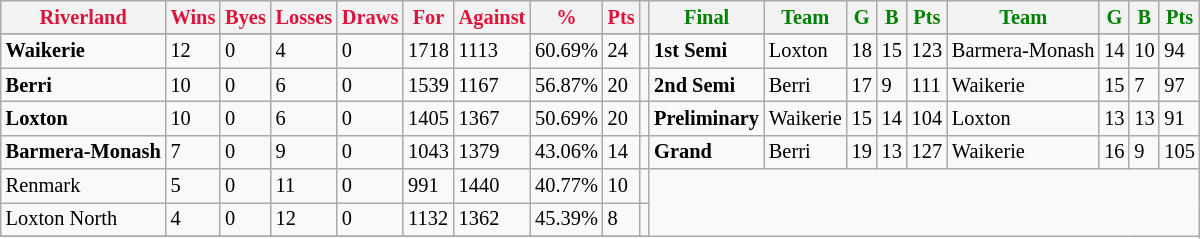<table style="font-size: 85%; text-align: left;" class="wikitable">
<tr>
<th style="color:crimson">Riverland</th>
<th style="color:crimson">Wins</th>
<th style="color:crimson">Byes</th>
<th style="color:crimson">Losses</th>
<th style="color:crimson">Draws</th>
<th style="color:crimson">For</th>
<th style="color:crimson">Against</th>
<th style="color:crimson">%</th>
<th style="color:crimson">Pts</th>
<th></th>
<th style="color:green">Final</th>
<th style="color:green">Team</th>
<th style="color:green">G</th>
<th style="color:green">B</th>
<th style="color:green">Pts</th>
<th style="color:green">Team</th>
<th style="color:green">G</th>
<th style="color:green">B</th>
<th style="color:green">Pts</th>
</tr>
<tr>
</tr>
<tr>
</tr>
<tr>
<td><strong>Waikerie</strong></td>
<td>12</td>
<td>0</td>
<td>4</td>
<td>0</td>
<td>1718</td>
<td>1113</td>
<td>60.69%</td>
<td>24</td>
<td></td>
<td><strong>1st Semi</strong></td>
<td>Loxton</td>
<td>18</td>
<td>15</td>
<td>123</td>
<td>Barmera-Monash</td>
<td>14</td>
<td>10</td>
<td>94</td>
</tr>
<tr>
<td><strong>Berri</strong></td>
<td>10</td>
<td>0</td>
<td>6</td>
<td>0</td>
<td>1539</td>
<td>1167</td>
<td>56.87%</td>
<td>20</td>
<td></td>
<td><strong>2nd Semi</strong></td>
<td>Berri</td>
<td>17</td>
<td>9</td>
<td>111</td>
<td>Waikerie</td>
<td>15</td>
<td>7</td>
<td>97</td>
</tr>
<tr>
<td><strong>Loxton</strong></td>
<td>10</td>
<td>0</td>
<td>6</td>
<td>0</td>
<td>1405</td>
<td>1367</td>
<td>50.69%</td>
<td>20</td>
<td></td>
<td><strong>Preliminary</strong></td>
<td>Waikerie</td>
<td>15</td>
<td>14</td>
<td>104</td>
<td>Loxton</td>
<td>13</td>
<td>13</td>
<td>91</td>
</tr>
<tr>
<td><strong>Barmera-Monash</strong></td>
<td>7</td>
<td>0</td>
<td>9</td>
<td>0</td>
<td>1043</td>
<td>1379</td>
<td>43.06%</td>
<td>14</td>
<td></td>
<td><strong>Grand</strong></td>
<td>Berri</td>
<td>19</td>
<td>13</td>
<td>127</td>
<td>Waikerie</td>
<td>16</td>
<td>9</td>
<td>105</td>
</tr>
<tr>
<td>Renmark</td>
<td>5</td>
<td>0</td>
<td>11</td>
<td>0</td>
<td>991</td>
<td>1440</td>
<td>40.77%</td>
<td>10</td>
<td></td>
</tr>
<tr>
<td>Loxton North</td>
<td>4</td>
<td>0</td>
<td>12</td>
<td>0</td>
<td>1132</td>
<td>1362</td>
<td>45.39%</td>
<td>8</td>
<td></td>
</tr>
<tr>
</tr>
</table>
